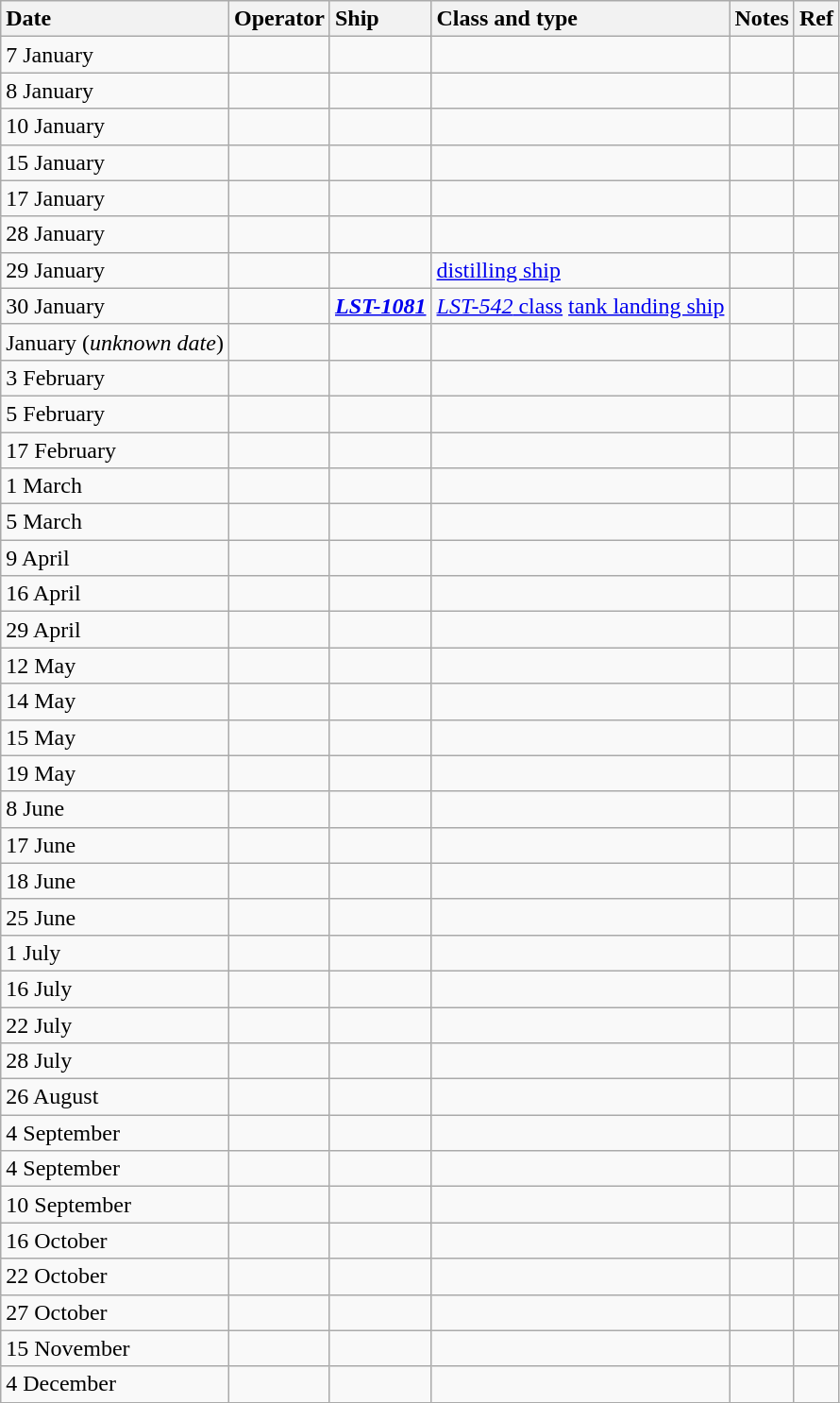<table class="wikitable nowraplinks sortable">
<tr>
<th style="text-align: left;">Date</th>
<th style="text-align: left;">Operator</th>
<th style="text-align: left;">Ship</th>
<th style="text-align: left;">Class and type</th>
<th style="text-align: left;">Notes</th>
<th style="text-align: left;">Ref</th>
</tr>
<tr>
<td>7 January</td>
<td></td>
<td><strong></strong></td>
<td></td>
<td></td>
<td></td>
</tr>
<tr>
<td>8 January</td>
<td></td>
<td><strong></strong></td>
<td></td>
<td></td>
<td></td>
</tr>
<tr>
<td>10 January</td>
<td></td>
<td><strong></strong></td>
<td></td>
<td></td>
<td></td>
</tr>
<tr>
<td>15 January</td>
<td></td>
<td><strong></strong></td>
<td></td>
<td></td>
<td></td>
</tr>
<tr>
<td>17 January</td>
<td></td>
<td><strong></strong></td>
<td></td>
<td></td>
<td></td>
</tr>
<tr>
<td>28 January</td>
<td></td>
<td><strong></strong></td>
<td></td>
<td></td>
<td></td>
</tr>
<tr>
<td>29 January</td>
<td></td>
<td><strong></strong></td>
<td> <a href='#'>distilling ship</a></td>
<td></td>
<td></td>
</tr>
<tr>
<td>30 January</td>
<td></td>
<td><strong><a href='#'><em>LST-1081</em></a></strong></td>
<td><a href='#'><em>LST-542</em> class</a> <a href='#'>tank landing ship</a></td>
<td></td>
<td></td>
</tr>
<tr>
<td>January (<em>unknown date</em>)</td>
<td></td>
<td><strong></strong></td>
<td></td>
<td></td>
<td></td>
</tr>
<tr>
<td>3 February</td>
<td></td>
<td><strong></strong></td>
<td></td>
<td></td>
<td></td>
</tr>
<tr>
<td>5 February</td>
<td></td>
<td><strong></strong></td>
<td></td>
<td></td>
<td></td>
</tr>
<tr>
<td>17 February</td>
<td></td>
<td><strong></strong></td>
<td></td>
<td></td>
<td></td>
</tr>
<tr>
<td>1 March</td>
<td></td>
<td><strong></strong></td>
<td></td>
<td></td>
<td></td>
</tr>
<tr>
<td>5 March</td>
<td></td>
<td><strong></strong></td>
<td></td>
<td></td>
<td></td>
</tr>
<tr>
<td>9 April</td>
<td></td>
<td><strong></strong></td>
<td></td>
<td></td>
<td></td>
</tr>
<tr>
<td>16 April</td>
<td></td>
<td><strong></strong></td>
<td></td>
<td></td>
<td></td>
</tr>
<tr>
<td>29 April</td>
<td></td>
<td><strong></strong></td>
<td></td>
<td></td>
<td></td>
</tr>
<tr>
<td>12 May</td>
<td></td>
<td><strong></strong></td>
<td></td>
<td></td>
<td></td>
</tr>
<tr>
<td>14 May</td>
<td></td>
<td><strong></strong></td>
<td></td>
<td></td>
<td></td>
</tr>
<tr>
<td>15 May</td>
<td></td>
<td><strong></strong></td>
<td></td>
<td></td>
<td></td>
</tr>
<tr>
<td>19 May</td>
<td></td>
<td><strong></strong></td>
<td></td>
<td></td>
<td></td>
</tr>
<tr>
<td>8 June</td>
<td></td>
<td><strong></strong></td>
<td></td>
<td></td>
<td></td>
</tr>
<tr>
<td>17 June</td>
<td></td>
<td><strong></strong></td>
<td></td>
<td></td>
<td></td>
</tr>
<tr>
<td>18 June</td>
<td></td>
<td><strong></strong></td>
<td></td>
<td></td>
<td></td>
</tr>
<tr>
<td>25 June</td>
<td></td>
<td><strong></strong></td>
<td></td>
<td></td>
<td></td>
</tr>
<tr>
<td>1 July</td>
<td></td>
<td><strong></strong></td>
<td></td>
<td></td>
<td></td>
</tr>
<tr>
<td>16 July</td>
<td></td>
<td><strong></strong></td>
<td></td>
<td></td>
<td></td>
</tr>
<tr>
<td>22 July</td>
<td></td>
<td><strong></strong></td>
<td></td>
<td></td>
<td></td>
</tr>
<tr>
<td>28 July</td>
<td></td>
<td><strong></strong></td>
<td></td>
<td></td>
<td></td>
</tr>
<tr>
<td>26 August</td>
<td></td>
<td><strong></strong></td>
<td></td>
<td></td>
<td></td>
</tr>
<tr>
<td>4 September</td>
<td></td>
<td><strong></strong></td>
<td></td>
<td></td>
<td></td>
</tr>
<tr>
<td>4 September</td>
<td></td>
<td><strong></strong></td>
<td></td>
<td></td>
<td></td>
</tr>
<tr>
<td>10 September</td>
<td></td>
<td><strong></strong></td>
<td></td>
<td></td>
<td></td>
</tr>
<tr>
<td>16 October</td>
<td></td>
<td><strong></strong></td>
<td></td>
<td></td>
<td></td>
</tr>
<tr>
<td>22 October</td>
<td></td>
<td><strong></strong></td>
<td></td>
<td></td>
<td></td>
</tr>
<tr>
<td>27 October</td>
<td></td>
<td><strong></strong></td>
<td></td>
<td></td>
<td></td>
</tr>
<tr>
<td>15 November</td>
<td></td>
<td><strong></strong></td>
<td></td>
<td></td>
<td></td>
</tr>
<tr>
<td>4 December</td>
<td></td>
<td><strong></strong></td>
<td></td>
<td></td>
<td></td>
</tr>
<tr>
</tr>
</table>
